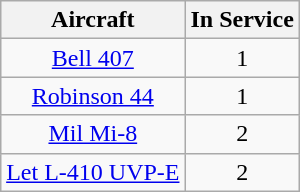<table class="wikitable toccolours" style="margin: 1em auto; border-collapse:collapse; text-align:center;" cellpadding="3" border="1">
<tr>
<th>Aircraft</th>
<th>In Service</th>
</tr>
<tr>
<td><a href='#'>Bell 407</a></td>
<td>1</td>
</tr>
<tr>
<td><a href='#'>Robinson 44</a></td>
<td>1</td>
</tr>
<tr>
<td><a href='#'>Mil Mi-8</a></td>
<td>2</td>
</tr>
<tr>
<td><a href='#'>Let L-410 UVP-E</a></td>
<td>2</td>
</tr>
</table>
